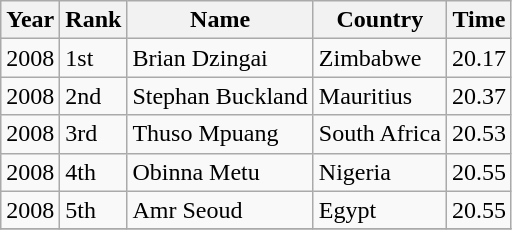<table class="wikitable">
<tr>
<th>Year</th>
<th>Rank</th>
<th>Name</th>
<th>Country</th>
<th>Time</th>
</tr>
<tr>
<td>2008</td>
<td>1st</td>
<td>Brian Dzingai</td>
<td>Zimbabwe</td>
<td>20.17</td>
</tr>
<tr>
<td>2008</td>
<td>2nd</td>
<td>Stephan Buckland</td>
<td>Mauritius</td>
<td>20.37</td>
</tr>
<tr>
<td>2008</td>
<td>3rd</td>
<td>Thuso Mpuang</td>
<td>South Africa</td>
<td>20.53</td>
</tr>
<tr>
<td>2008</td>
<td>4th</td>
<td>Obinna Metu</td>
<td>Nigeria</td>
<td>20.55</td>
</tr>
<tr>
<td>2008</td>
<td>5th</td>
<td>Amr Seoud</td>
<td>Egypt</td>
<td>20.55</td>
</tr>
<tr>
</tr>
</table>
